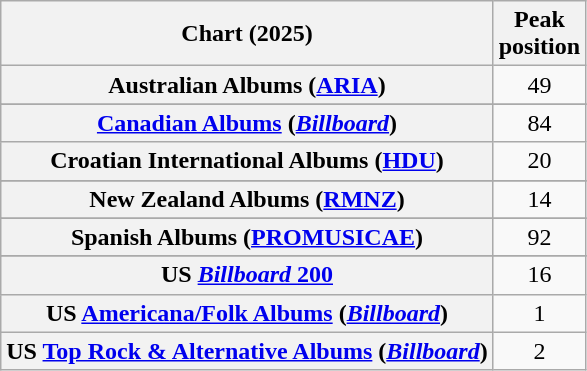<table class="wikitable sortable plainrowheaders" style="text-align:center">
<tr>
<th scope="col">Chart (2025)</th>
<th scope="col">Peak<br>position</th>
</tr>
<tr>
<th scope="row">Australian Albums (<a href='#'>ARIA</a>)</th>
<td>49</td>
</tr>
<tr>
</tr>
<tr>
</tr>
<tr>
<th scope="row"><a href='#'>Canadian Albums</a> (<em><a href='#'>Billboard</a></em>)</th>
<td>84</td>
</tr>
<tr>
<th scope="row">Croatian International Albums (<a href='#'>HDU</a>)</th>
<td>20</td>
</tr>
<tr>
</tr>
<tr>
</tr>
<tr>
</tr>
<tr>
<th scope="row">New Zealand Albums (<a href='#'>RMNZ</a>)</th>
<td>14</td>
</tr>
<tr>
</tr>
<tr>
<th scope="row">Spanish Albums (<a href='#'>PROMUSICAE</a>)</th>
<td>92</td>
</tr>
<tr>
</tr>
<tr>
</tr>
<tr>
</tr>
<tr>
<th scope="row">US <a href='#'><em>Billboard</em> 200</a></th>
<td>16</td>
</tr>
<tr>
<th scope="row">US <a href='#'>Americana/Folk Albums</a> (<em><a href='#'>Billboard</a></em>)</th>
<td>1</td>
</tr>
<tr>
<th scope="row">US <a href='#'>Top Rock & Alternative Albums</a> (<em><a href='#'>Billboard</a></em>)</th>
<td>2</td>
</tr>
</table>
